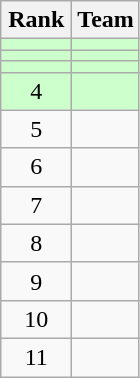<table class="wikitable" style="text-align:center">
<tr>
<th width=40>Rank</th>
<th>Team</th>
</tr>
<tr bgcolor=#ccffcc>
<td></td>
<td style="text-align:left"></td>
</tr>
<tr bgcolor=#ccffcc>
<td></td>
<td style="text-align:left"></td>
</tr>
<tr bgcolor=#ccffcc>
<td></td>
<td style="text-align:left"></td>
</tr>
<tr bgcolor=#ccffcc>
<td>4</td>
<td style="text-align:left"></td>
</tr>
<tr>
<td>5</td>
<td style="text-align:left"></td>
</tr>
<tr>
<td>6</td>
<td style="text-align:left"></td>
</tr>
<tr>
<td>7</td>
<td style="text-align:left"></td>
</tr>
<tr>
<td>8</td>
<td style="text-align:left"></td>
</tr>
<tr>
<td>9</td>
<td style="text-align:left"></td>
</tr>
<tr>
<td>10</td>
<td style="text-align:left"></td>
</tr>
<tr>
<td>11</td>
<td style="text-align:left"></td>
</tr>
</table>
